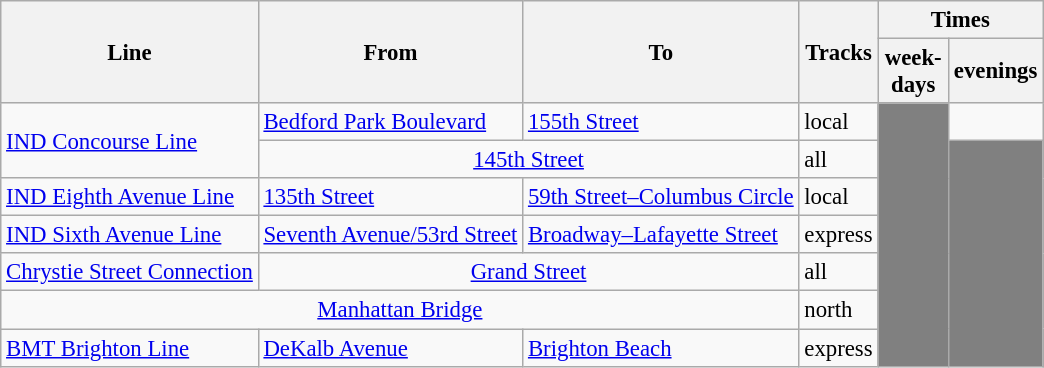<table class="wikitable collapsible" style="font-size:95%">
<tr>
<th rowspan=2>Line</th>
<th rowspan=2>From</th>
<th rowspan=2>To</th>
<th rowspan=2>Tracks</th>
<th colspan="2">Times</th>
</tr>
<tr>
<th width="40" align="center">week­days</th>
<th width="40" align="center">evenings</th>
</tr>
<tr>
<td rowspan=2><a href='#'>IND Concourse Line</a></td>
<td><a href='#'>Bedford Park Boulevard</a></td>
<td><a href='#'>155th Street</a></td>
<td>local</td>
<td rowspan="7" style="background: gray"> </td>
<td> </td>
</tr>
<tr>
<td colspan=2 align=center><a href='#'>145th Street</a></td>
<td>all</td>
<td rowspan=7 style="background: gray"> </td>
</tr>
<tr>
<td><a href='#'>IND Eighth Avenue Line</a></td>
<td><a href='#'>135th Street</a></td>
<td><a href='#'>59th Street–Columbus Circle</a></td>
<td>local</td>
</tr>
<tr>
<td><a href='#'>IND Sixth Avenue Line</a></td>
<td><a href='#'>Seventh Avenue/53rd Street</a></td>
<td><a href='#'>Broadway–Lafayette Street</a></td>
<td>express</td>
</tr>
<tr>
<td><a href='#'>Chrystie Street Connection</a></td>
<td colspan=2 align=center><a href='#'>Grand Street</a></td>
<td>all</td>
</tr>
<tr>
<td colspan=3 align=center><a href='#'>Manhattan Bridge</a></td>
<td>north</td>
</tr>
<tr>
<td><a href='#'>BMT Brighton Line</a></td>
<td><a href='#'>DeKalb Avenue</a></td>
<td><a href='#'>Brighton Beach</a></td>
<td>express</td>
</tr>
</table>
